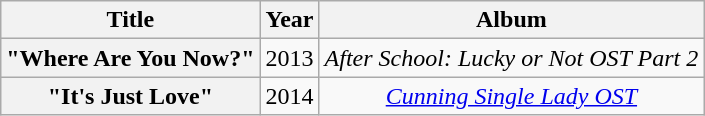<table class="wikitable plainrowheaders" style="text-align:center;">
<tr>
<th scope="col">Title</th>
<th scope="col">Year</th>
<th scope="col">Album</th>
</tr>
<tr>
<th scope="row">"Where Are You Now?" </th>
<td>2013</td>
<td><em>After School: Lucky or Not OST Part 2</em></td>
</tr>
<tr>
<th scope="row">"It's Just Love" </th>
<td>2014</td>
<td><em><a href='#'>Cunning Single Lady OST</a></em></td>
</tr>
</table>
